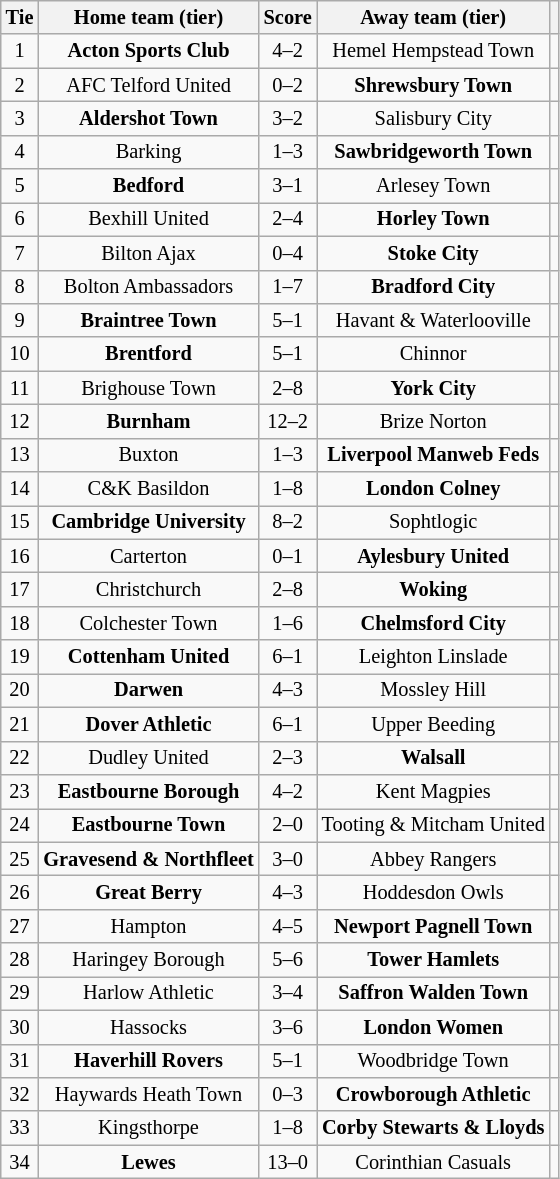<table class="wikitable" style="text-align:center; font-size:85%">
<tr>
<th>Tie</th>
<th>Home team (tier)</th>
<th>Score</th>
<th>Away team (tier)</th>
<th></th>
</tr>
<tr>
<td align="center">1</td>
<td><strong>Acton Sports Club</strong></td>
<td align="center">4–2</td>
<td>Hemel Hempstead Town</td>
<td></td>
</tr>
<tr>
<td align="center">2</td>
<td>AFC Telford United</td>
<td align="center">0–2</td>
<td><strong>Shrewsbury Town</strong></td>
<td></td>
</tr>
<tr>
<td align="center">3</td>
<td><strong>Aldershot Town</strong></td>
<td align="center">3–2</td>
<td>Salisbury City</td>
<td></td>
</tr>
<tr>
<td align="center">4</td>
<td>Barking</td>
<td align="center">1–3</td>
<td><strong>Sawbridgeworth Town</strong></td>
<td></td>
</tr>
<tr>
<td align="center">5</td>
<td><strong>Bedford</strong></td>
<td align="center">3–1</td>
<td>Arlesey Town</td>
<td></td>
</tr>
<tr>
<td align="center">6</td>
<td>Bexhill United</td>
<td align="center">2–4</td>
<td><strong>Horley Town</strong></td>
<td></td>
</tr>
<tr>
<td align="center">7</td>
<td>Bilton Ajax</td>
<td align="center">0–4</td>
<td><strong>Stoke City</strong></td>
<td></td>
</tr>
<tr>
<td align="center">8</td>
<td>Bolton Ambassadors</td>
<td align="center">1–7</td>
<td><strong>Bradford City</strong></td>
<td></td>
</tr>
<tr>
<td align="center">9</td>
<td><strong>Braintree Town</strong></td>
<td align="center">5–1</td>
<td>Havant & Waterlooville</td>
<td></td>
</tr>
<tr>
<td align="center">10</td>
<td><strong>Brentford</strong></td>
<td align="center">5–1</td>
<td>Chinnor</td>
<td></td>
</tr>
<tr>
<td align="center">11</td>
<td>Brighouse Town</td>
<td align="center">2–8</td>
<td><strong>York City</strong></td>
<td></td>
</tr>
<tr>
<td align="center">12</td>
<td><strong>Burnham</strong></td>
<td align="center">12–2</td>
<td>Brize Norton</td>
<td></td>
</tr>
<tr>
<td align="center">13</td>
<td>Buxton</td>
<td align="center">1–3</td>
<td><strong>Liverpool Manweb Feds</strong></td>
<td></td>
</tr>
<tr>
<td align="center">14</td>
<td>C&K Basildon</td>
<td align="center">1–8</td>
<td><strong>London Colney</strong></td>
<td></td>
</tr>
<tr>
<td align="center">15</td>
<td><strong>Cambridge University</strong></td>
<td align="center">8–2</td>
<td>Sophtlogic</td>
<td></td>
</tr>
<tr>
<td align="center">16</td>
<td>Carterton</td>
<td align="center">0–1</td>
<td><strong>Aylesbury United</strong></td>
<td></td>
</tr>
<tr>
<td align="center">17</td>
<td>Christchurch</td>
<td align="center">2–8</td>
<td><strong>Woking</strong></td>
<td></td>
</tr>
<tr>
<td align="center">18</td>
<td>Colchester Town</td>
<td align="center">1–6</td>
<td><strong>Chelmsford City</strong></td>
<td></td>
</tr>
<tr>
<td align="center">19</td>
<td><strong>Cottenham United</strong></td>
<td align="center">6–1</td>
<td>Leighton Linslade</td>
<td></td>
</tr>
<tr>
<td align="center">20</td>
<td><strong>Darwen</strong></td>
<td align="center">4–3</td>
<td>Mossley Hill</td>
<td></td>
</tr>
<tr>
<td align="center">21</td>
<td><strong>Dover Athletic</strong></td>
<td align="center">6–1</td>
<td>Upper Beeding</td>
<td></td>
</tr>
<tr>
<td align="center">22</td>
<td>Dudley United</td>
<td align="center">2–3</td>
<td><strong>Walsall</strong></td>
<td></td>
</tr>
<tr>
<td align="center">23</td>
<td><strong>Eastbourne Borough</strong></td>
<td align="center">4–2</td>
<td>Kent Magpies</td>
<td></td>
</tr>
<tr>
<td align="center">24</td>
<td><strong>Eastbourne Town</strong></td>
<td align="center">2–0</td>
<td>Tooting & Mitcham United</td>
<td></td>
</tr>
<tr>
<td align="center">25</td>
<td><strong>Gravesend & Northfleet</strong></td>
<td align="center">3–0</td>
<td>Abbey Rangers</td>
<td></td>
</tr>
<tr>
<td align="center">26</td>
<td><strong>Great Berry</strong></td>
<td align="center">4–3</td>
<td>Hoddesdon Owls</td>
<td></td>
</tr>
<tr>
<td align="center">27</td>
<td>Hampton</td>
<td align="center">4–5</td>
<td><strong>Newport Pagnell Town</strong></td>
<td></td>
</tr>
<tr>
<td align="center">28</td>
<td>Haringey Borough</td>
<td align="center">5–6 </td>
<td><strong>Tower Hamlets</strong></td>
<td></td>
</tr>
<tr>
<td align="center">29</td>
<td>Harlow Athletic</td>
<td align="center">3–4</td>
<td><strong>Saffron Walden Town</strong></td>
<td></td>
</tr>
<tr>
<td align="center">30</td>
<td>Hassocks</td>
<td align="center">3–6</td>
<td><strong>London Women</strong></td>
<td></td>
</tr>
<tr>
<td align="center">31</td>
<td><strong>Haverhill Rovers</strong></td>
<td align="center">5–1</td>
<td>Woodbridge Town</td>
<td></td>
</tr>
<tr>
<td align="center">32</td>
<td>Haywards Heath Town</td>
<td align="center">0–3</td>
<td><strong>Crowborough Athletic</strong></td>
<td></td>
</tr>
<tr>
<td align="center">33</td>
<td>Kingsthorpe</td>
<td align="center">1–8</td>
<td><strong>Corby Stewarts & Lloyds</strong></td>
<td></td>
</tr>
<tr>
<td align="center">34</td>
<td><strong>Lewes</strong></td>
<td align="center">13–0</td>
<td>Corinthian Casuals</td>
<td></td>
</tr>
</table>
